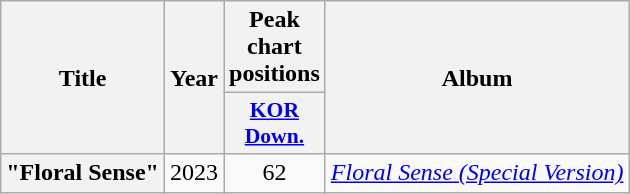<table class="wikitable plainrowheaders" style="text-align:center">
<tr>
<th scope="col" rowspan="2">Title</th>
<th scope="col" rowspan="2">Year</th>
<th scope="col" colspan="1">Peak<br>chart<br>positions</th>
<th scope="col" rowspan="2">Album</th>
</tr>
<tr>
<th scope="col" style="width:3em;font-size:90%"><a href='#'>KOR<br>Down.</a><br></th>
</tr>
<tr>
<th scope="row">"Floral Sense"<br></th>
<td>2023</td>
<td>62</td>
<td><em><a href='#'>Floral Sense (Special Version)</a></em></td>
</tr>
</table>
